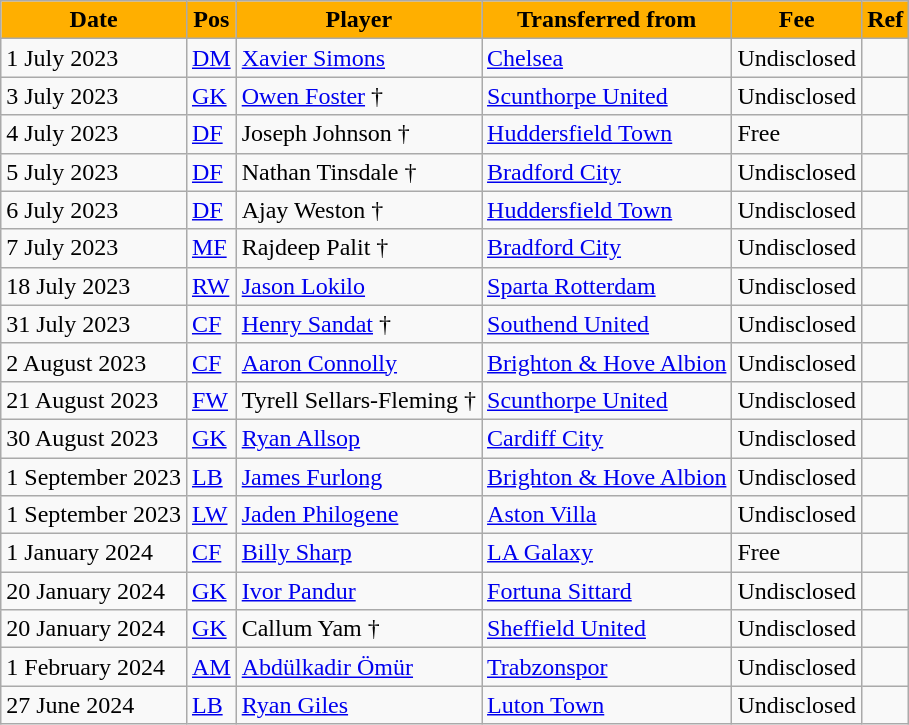<table class="wikitable plainrowheaders sortable">
<tr>
<th style="background:#ffaf00; color:#000000;">Date</th>
<th style="background:#ffaf00; color:#000000;">Pos</th>
<th style="background:#ffaf00; color:#000000;">Player</th>
<th style="background:#ffaf00; color:#000000;">Transferred from</th>
<th style="background:#ffaf00; color:#000000;">Fee</th>
<th style="background:#ffaf00; color:#000000;">Ref</th>
</tr>
<tr>
<td>1 July 2023</td>
<td><a href='#'>DM</a></td>
<td> <a href='#'>Xavier Simons</a></td>
<td> <a href='#'>Chelsea</a></td>
<td>Undisclosed</td>
<td></td>
</tr>
<tr>
<td>3 July 2023</td>
<td><a href='#'>GK</a></td>
<td> <a href='#'>Owen Foster</a> †</td>
<td> <a href='#'>Scunthorpe United</a></td>
<td>Undisclosed</td>
<td></td>
</tr>
<tr>
<td>4 July 2023</td>
<td><a href='#'>DF</a></td>
<td> Joseph Johnson †</td>
<td> <a href='#'>Huddersfield Town</a></td>
<td>Free</td>
<td></td>
</tr>
<tr>
<td>5 July 2023</td>
<td><a href='#'>DF</a></td>
<td> Nathan Tinsdale †</td>
<td> <a href='#'>Bradford City</a></td>
<td>Undisclosed</td>
<td></td>
</tr>
<tr>
<td>6 July 2023</td>
<td><a href='#'>DF</a></td>
<td> Ajay Weston †</td>
<td> <a href='#'>Huddersfield Town</a></td>
<td>Undisclosed</td>
<td></td>
</tr>
<tr>
<td>7 July 2023</td>
<td><a href='#'>MF</a></td>
<td> Rajdeep Palit †</td>
<td> <a href='#'>Bradford City</a></td>
<td>Undisclosed</td>
<td></td>
</tr>
<tr>
<td>18 July 2023</td>
<td><a href='#'>RW</a></td>
<td> <a href='#'>Jason Lokilo</a></td>
<td> <a href='#'>Sparta Rotterdam</a></td>
<td>Undisclosed</td>
<td></td>
</tr>
<tr>
<td>31 July 2023</td>
<td><a href='#'>CF</a></td>
<td> <a href='#'>Henry Sandat</a> †</td>
<td> <a href='#'>Southend United</a></td>
<td>Undisclosed</td>
<td></td>
</tr>
<tr>
<td>2 August 2023</td>
<td><a href='#'>CF</a></td>
<td> <a href='#'>Aaron Connolly</a></td>
<td> <a href='#'>Brighton & Hove Albion</a></td>
<td>Undisclosed</td>
<td></td>
</tr>
<tr>
<td>21 August 2023</td>
<td><a href='#'>FW</a></td>
<td> Tyrell Sellars-Fleming †</td>
<td> <a href='#'>Scunthorpe United</a></td>
<td>Undisclosed</td>
<td></td>
</tr>
<tr>
<td>30 August 2023</td>
<td><a href='#'>GK</a></td>
<td> <a href='#'>Ryan Allsop</a></td>
<td> <a href='#'>Cardiff City</a></td>
<td>Undisclosed</td>
<td></td>
</tr>
<tr>
<td>1 September 2023</td>
<td><a href='#'>LB</a></td>
<td> <a href='#'>James Furlong</a></td>
<td> <a href='#'>Brighton & Hove Albion</a></td>
<td>Undisclosed</td>
<td></td>
</tr>
<tr>
<td>1 September 2023</td>
<td><a href='#'>LW</a></td>
<td> <a href='#'>Jaden Philogene</a></td>
<td> <a href='#'>Aston Villa</a></td>
<td>Undisclosed</td>
<td></td>
</tr>
<tr>
<td>1 January 2024</td>
<td><a href='#'>CF</a></td>
<td> <a href='#'>Billy Sharp</a></td>
<td> <a href='#'>LA Galaxy</a></td>
<td>Free</td>
<td></td>
</tr>
<tr>
<td>20 January 2024</td>
<td><a href='#'>GK</a></td>
<td> <a href='#'>Ivor Pandur</a></td>
<td> <a href='#'>Fortuna Sittard</a></td>
<td>Undisclosed</td>
<td></td>
</tr>
<tr>
<td>20 January 2024</td>
<td><a href='#'>GK</a></td>
<td> Callum Yam †</td>
<td> <a href='#'>Sheffield United</a></td>
<td>Undisclosed</td>
<td></td>
</tr>
<tr>
<td>1 February 2024</td>
<td><a href='#'>AM</a></td>
<td> <a href='#'>Abdülkadir Ömür</a></td>
<td> <a href='#'>Trabzonspor</a></td>
<td>Undisclosed</td>
<td></td>
</tr>
<tr>
<td>27 June 2024</td>
<td><a href='#'>LB</a></td>
<td> <a href='#'>Ryan Giles</a></td>
<td> <a href='#'>Luton Town</a></td>
<td>Undisclosed</td>
<td></td>
</tr>
</table>
